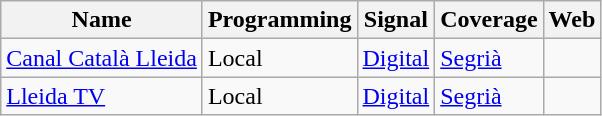<table class="wikitable">
<tr>
<th>Name</th>
<th>Programming</th>
<th>Signal</th>
<th>Coverage</th>
<th>Web</th>
</tr>
<tr>
<td><a href='#'>Canal Català Lleida</a></td>
<td>Local</td>
<td><a href='#'>Digital</a></td>
<td><a href='#'>Segrià</a></td>
<td></td>
</tr>
<tr>
<td><a href='#'>Lleida TV</a></td>
<td>Local</td>
<td><a href='#'>Digital</a></td>
<td><a href='#'>Segrià</a></td>
<td></td>
</tr>
</table>
